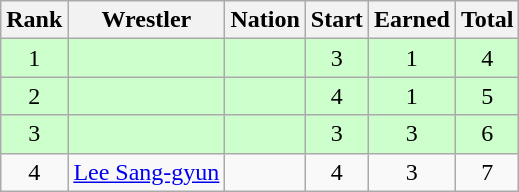<table class="wikitable sortable" style="text-align:center;">
<tr>
<th>Rank</th>
<th>Wrestler</th>
<th>Nation</th>
<th>Start</th>
<th>Earned</th>
<th>Total</th>
</tr>
<tr style="background:#cfc;">
<td>1</td>
<td align=left></td>
<td align=left></td>
<td>3</td>
<td>1</td>
<td>4</td>
</tr>
<tr style="background:#cfc;">
<td>2</td>
<td align=left></td>
<td align=left></td>
<td>4</td>
<td>1</td>
<td>5</td>
</tr>
<tr style="background:#cfc;">
<td>3</td>
<td align=left></td>
<td align=left></td>
<td>3</td>
<td>3</td>
<td>6</td>
</tr>
<tr>
<td>4</td>
<td align=left><a href='#'>Lee Sang-gyun</a></td>
<td align=left></td>
<td>4</td>
<td>3</td>
<td>7</td>
</tr>
</table>
